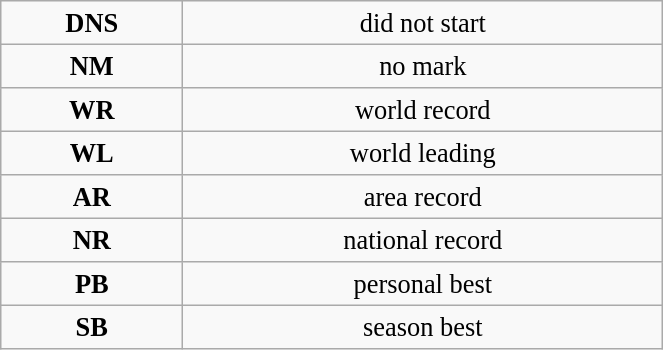<table class="wikitable" style=" text-align:center; font-size:110%;" width="35%">
<tr>
<td><strong>DNS</strong></td>
<td>did not start</td>
</tr>
<tr>
<td><strong>NM</strong></td>
<td>no mark</td>
</tr>
<tr>
<td><strong>WR</strong></td>
<td>world record</td>
</tr>
<tr>
<td><strong>WL</strong></td>
<td>world leading</td>
</tr>
<tr>
<td><strong>AR</strong></td>
<td>area record</td>
</tr>
<tr>
<td><strong>NR</strong></td>
<td>national record</td>
</tr>
<tr>
<td><strong>PB</strong></td>
<td>personal best</td>
</tr>
<tr>
<td><strong>SB</strong></td>
<td>season best</td>
</tr>
</table>
